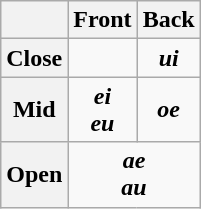<table class="wikitable" style="text-align: center;">
<tr>
<th></th>
<th>Front</th>
<th>Back</th>
</tr>
<tr>
<th>Close</th>
<td></td>
<td><strong><em>ui</em></strong></td>
</tr>
<tr>
<th>Mid</th>
<td><strong><em>ei</em></strong><br><strong><em>eu</em></strong></td>
<td><strong><em>oe</em></strong><br></td>
</tr>
<tr>
<th>Open</th>
<td colspan="2"><strong><em>ae</em></strong><br><strong><em>au</em></strong></td>
</tr>
</table>
